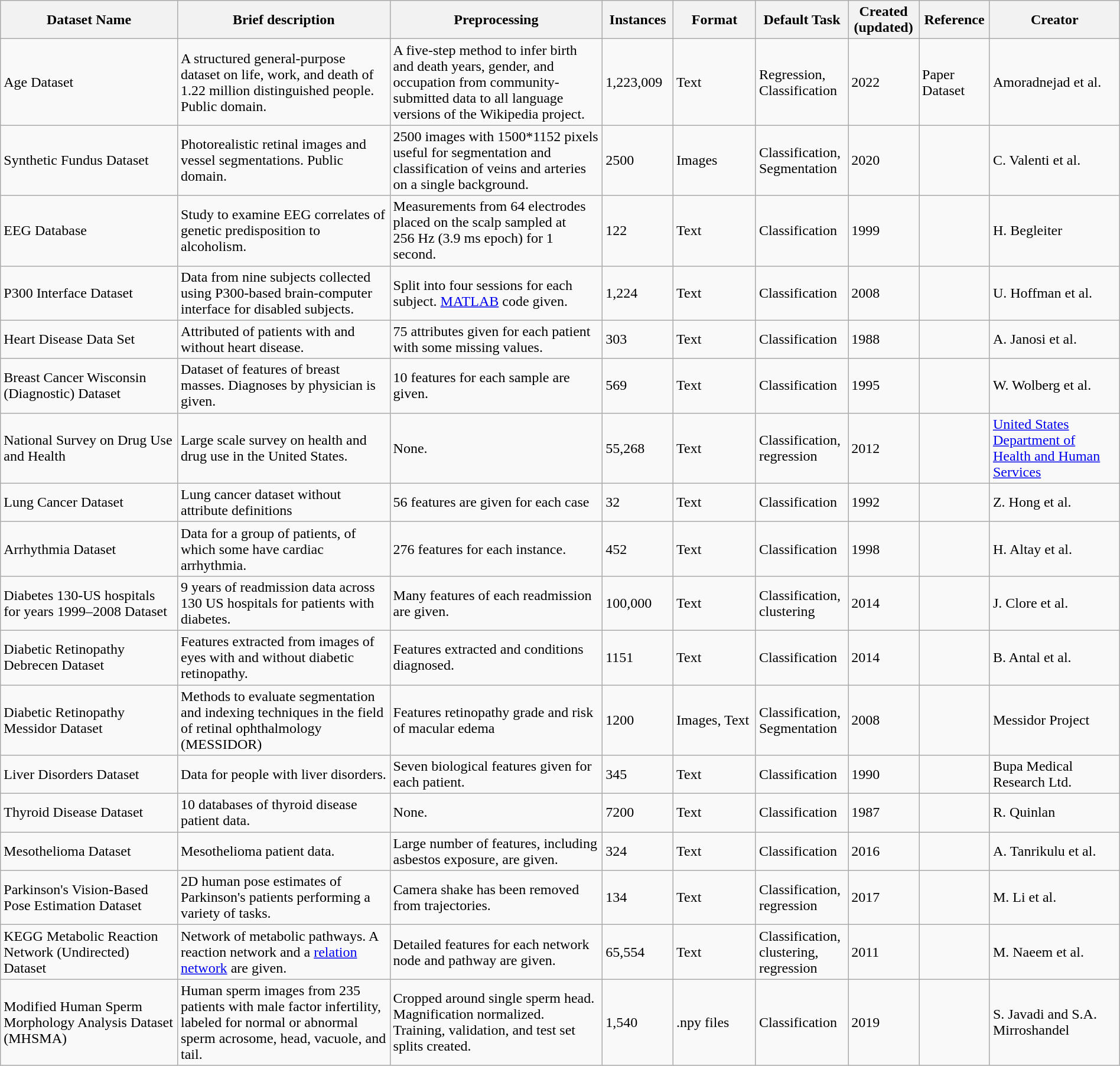<table class="wikitable sortable" style="width: 100%">
<tr>
<th scope="col" style="width: 15%;">Dataset Name</th>
<th scope="col" style="width: 18%;">Brief description</th>
<th scope="col" style="width: 18%;">Preprocessing</th>
<th scope="col" style="width: 6%;">Instances</th>
<th scope="col" style="width: 7%;">Format</th>
<th scope="col" style="width: 7%;">Default Task</th>
<th scope="col" style="width: 6%;">Created (updated)</th>
<th scope="col" style="width: 6%;">Reference</th>
<th scope="col" style="width: 11%;">Creator</th>
</tr>
<tr>
<td>Age Dataset</td>
<td>A structured general-purpose dataset on life, work, and death of 1.22 million distinguished people. Public domain.</td>
<td>A five-step method to infer birth and death years, gender, and occupation from community-submitted data to all language versions of the Wikipedia project.</td>
<td>1,223,009</td>
<td>Text</td>
<td>Regression, Classification</td>
<td>2022</td>
<td>Paper<br>Dataset</td>
<td>Amoradnejad et al.</td>
</tr>
<tr>
<td>Synthetic Fundus Dataset</td>
<td>Photorealistic retinal images and vessel segmentations. Public domain.</td>
<td>2500 images with 1500*1152 pixels useful for segmentation and classification of veins and arteries on a single background.</td>
<td>2500</td>
<td>Images</td>
<td>Classification, Segmentation</td>
<td>2020</td>
<td></td>
<td>C. Valenti et al.</td>
</tr>
<tr>
<td>EEG Database</td>
<td>Study to examine EEG correlates of genetic predisposition to alcoholism.</td>
<td>Measurements from 64 electrodes placed on the scalp sampled at 256 Hz (3.9 ms epoch) for 1 second.</td>
<td>122</td>
<td>Text</td>
<td>Classification</td>
<td>1999</td>
<td></td>
<td>H. Begleiter</td>
</tr>
<tr>
<td>P300 Interface Dataset</td>
<td>Data from nine subjects collected using P300-based brain-computer interface for disabled subjects.</td>
<td>Split into four sessions for each subject. <a href='#'>MATLAB</a> code given.</td>
<td>1,224</td>
<td>Text</td>
<td>Classification</td>
<td>2008</td>
<td></td>
<td>U. Hoffman et al.</td>
</tr>
<tr>
<td>Heart Disease Data Set</td>
<td>Attributed of patients with and without heart disease.</td>
<td>75 attributes given for each patient with some missing values.</td>
<td>303</td>
<td>Text</td>
<td>Classification</td>
<td>1988</td>
<td></td>
<td>A. Janosi et al.</td>
</tr>
<tr>
<td>Breast Cancer Wisconsin (Diagnostic) Dataset</td>
<td>Dataset of features of breast masses. Diagnoses by physician is given.</td>
<td>10 features for each sample are given.</td>
<td>569</td>
<td>Text</td>
<td>Classification</td>
<td>1995</td>
<td></td>
<td>W. Wolberg et al.</td>
</tr>
<tr>
<td>National Survey on Drug Use and Health</td>
<td>Large scale survey on health and drug use in the United States.</td>
<td>None.</td>
<td>55,268</td>
<td>Text</td>
<td>Classification, regression</td>
<td>2012</td>
<td></td>
<td><a href='#'>United States Department of Health and Human Services</a></td>
</tr>
<tr>
<td>Lung Cancer Dataset</td>
<td>Lung cancer dataset without attribute definitions</td>
<td>56 features are given for each case</td>
<td>32</td>
<td>Text</td>
<td>Classification</td>
<td>1992</td>
<td></td>
<td>Z. Hong et al.</td>
</tr>
<tr>
<td>Arrhythmia Dataset</td>
<td>Data for a group of patients, of which some have cardiac arrhythmia.</td>
<td>276 features for each instance.</td>
<td>452</td>
<td>Text</td>
<td>Classification</td>
<td>1998</td>
<td></td>
<td>H. Altay et al.</td>
</tr>
<tr>
<td>Diabetes 130-US hospitals for years 1999–2008 Dataset</td>
<td>9 years of readmission data across 130 US hospitals for patients with diabetes.</td>
<td>Many features of each readmission are given.</td>
<td>100,000</td>
<td>Text</td>
<td>Classification, clustering</td>
<td>2014</td>
<td></td>
<td>J. Clore et al.</td>
</tr>
<tr>
<td>Diabetic Retinopathy Debrecen Dataset</td>
<td>Features extracted from images of eyes with and without diabetic retinopathy.</td>
<td>Features extracted and conditions diagnosed.</td>
<td>1151</td>
<td>Text</td>
<td>Classification</td>
<td>2014</td>
<td></td>
<td>B. Antal et al.</td>
</tr>
<tr>
<td>Diabetic Retinopathy Messidor Dataset</td>
<td>Methods to evaluate segmentation and indexing techniques in the field of retinal ophthalmology (MESSIDOR)</td>
<td>Features retinopathy grade and risk of macular edema</td>
<td>1200</td>
<td>Images, Text</td>
<td>Classification, Segmentation</td>
<td>2008</td>
<td></td>
<td>Messidor Project</td>
</tr>
<tr>
<td>Liver Disorders Dataset</td>
<td>Data for people with liver disorders.</td>
<td>Seven biological features given for each patient.</td>
<td>345</td>
<td>Text</td>
<td>Classification</td>
<td>1990</td>
<td></td>
<td>Bupa Medical Research Ltd.</td>
</tr>
<tr>
<td>Thyroid Disease Dataset</td>
<td>10 databases of thyroid disease patient data.</td>
<td>None.</td>
<td>7200</td>
<td>Text</td>
<td>Classification</td>
<td>1987</td>
<td></td>
<td>R. Quinlan</td>
</tr>
<tr>
<td>Mesothelioma Dataset</td>
<td>Mesothelioma patient data.</td>
<td>Large number of features, including asbestos exposure, are given.</td>
<td>324</td>
<td>Text</td>
<td>Classification</td>
<td>2016</td>
<td></td>
<td>A. Tanrikulu et al.</td>
</tr>
<tr>
<td>Parkinson's Vision-Based Pose Estimation Dataset</td>
<td>2D human pose estimates of Parkinson's patients performing a variety of tasks.</td>
<td>Camera shake has been removed from trajectories.</td>
<td>134</td>
<td>Text</td>
<td>Classification, regression</td>
<td>2017</td>
<td></td>
<td>M. Li et al.</td>
</tr>
<tr>
<td>KEGG Metabolic Reaction Network (Undirected) Dataset</td>
<td>Network of metabolic pathways. A reaction network and a <a href='#'>relation network</a> are given.</td>
<td>Detailed features for each network node and pathway are given.</td>
<td>65,554</td>
<td>Text</td>
<td>Classification, clustering, regression</td>
<td>2011</td>
<td></td>
<td>M. Naeem et al.</td>
</tr>
<tr>
<td>Modified Human Sperm Morphology Analysis Dataset (MHSMA)</td>
<td>Human sperm images from 235 patients with male factor infertility, labeled for normal or abnormal sperm acrosome, head, vacuole, and tail.</td>
<td>Cropped around single sperm head. Magnification normalized. Training, validation, and test set splits created.</td>
<td>1,540</td>
<td>.npy files</td>
<td>Classification</td>
<td>2019</td>
<td></td>
<td>S. Javadi and S.A. Mirroshandel</td>
</tr>
</table>
